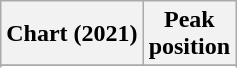<table class="wikitable sortable plainrowheaders" style="text-align:center">
<tr>
<th scope="col">Chart (2021)</th>
<th scope="col">Peak<br>position</th>
</tr>
<tr>
</tr>
<tr>
</tr>
<tr>
</tr>
</table>
